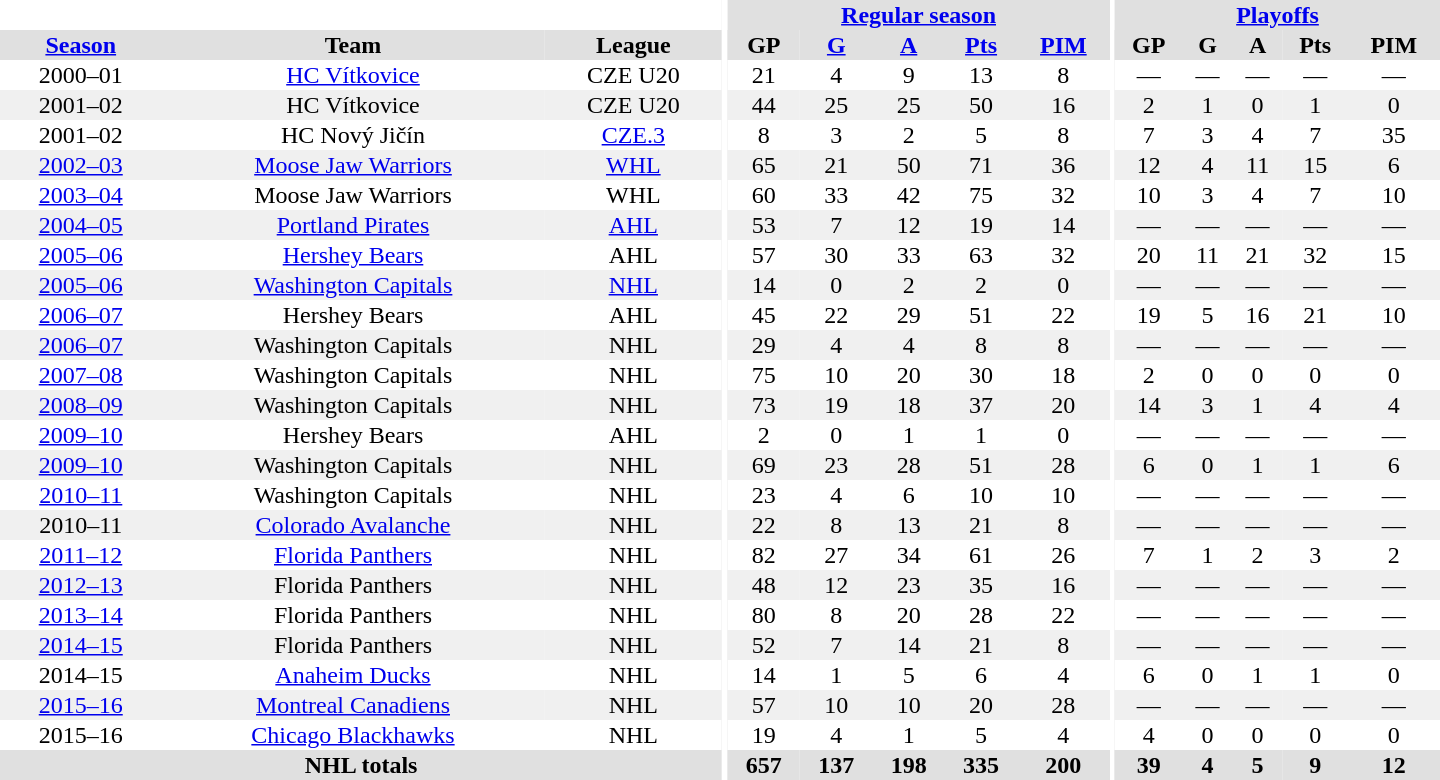<table border="0" cellpadding="1" cellspacing="0" style="text-align:center; width:60em">
<tr bgcolor="#e0e0e0">
<th colspan="3" bgcolor="#ffffff"></th>
<th rowspan="99" bgcolor="#ffffff"></th>
<th colspan="5"><a href='#'>Regular season</a></th>
<th rowspan="99" bgcolor="#ffffff"></th>
<th colspan="5"><a href='#'>Playoffs</a></th>
</tr>
<tr bgcolor="#e0e0e0">
<th><a href='#'>Season</a></th>
<th>Team</th>
<th>League</th>
<th>GP</th>
<th><a href='#'>G</a></th>
<th><a href='#'>A</a></th>
<th><a href='#'>Pts</a></th>
<th><a href='#'>PIM</a></th>
<th>GP</th>
<th>G</th>
<th>A</th>
<th>Pts</th>
<th>PIM</th>
</tr>
<tr>
<td>2000–01</td>
<td><a href='#'>HC Vítkovice</a></td>
<td>CZE U20</td>
<td>21</td>
<td>4</td>
<td>9</td>
<td>13</td>
<td>8</td>
<td>—</td>
<td>—</td>
<td>—</td>
<td>—</td>
<td>—</td>
</tr>
<tr bgcolor="#f0f0f0">
<td>2001–02</td>
<td>HC Vítkovice</td>
<td>CZE U20</td>
<td>44</td>
<td>25</td>
<td>25</td>
<td>50</td>
<td>16</td>
<td>2</td>
<td>1</td>
<td>0</td>
<td>1</td>
<td>0</td>
</tr>
<tr>
<td>2001–02</td>
<td>HC Nový Jičín</td>
<td><a href='#'>CZE.3</a></td>
<td>8</td>
<td>3</td>
<td>2</td>
<td>5</td>
<td>8</td>
<td>7</td>
<td>3</td>
<td>4</td>
<td>7</td>
<td>35</td>
</tr>
<tr bgcolor="#f0f0f0">
<td><a href='#'>2002–03</a></td>
<td><a href='#'>Moose Jaw Warriors</a></td>
<td><a href='#'>WHL</a></td>
<td>65</td>
<td>21</td>
<td>50</td>
<td>71</td>
<td>36</td>
<td>12</td>
<td>4</td>
<td>11</td>
<td>15</td>
<td>6</td>
</tr>
<tr>
<td><a href='#'>2003–04</a></td>
<td>Moose Jaw Warriors</td>
<td>WHL</td>
<td>60</td>
<td>33</td>
<td>42</td>
<td>75</td>
<td>32</td>
<td>10</td>
<td>3</td>
<td>4</td>
<td>7</td>
<td>10</td>
</tr>
<tr bgcolor="#f0f0f0">
<td><a href='#'>2004–05</a></td>
<td><a href='#'>Portland Pirates</a></td>
<td><a href='#'>AHL</a></td>
<td>53</td>
<td>7</td>
<td>12</td>
<td>19</td>
<td>14</td>
<td>—</td>
<td>—</td>
<td>—</td>
<td>—</td>
<td>—</td>
</tr>
<tr>
<td><a href='#'>2005–06</a></td>
<td><a href='#'>Hershey Bears</a></td>
<td>AHL</td>
<td>57</td>
<td>30</td>
<td>33</td>
<td>63</td>
<td>32</td>
<td>20</td>
<td>11</td>
<td>21</td>
<td>32</td>
<td>15</td>
</tr>
<tr bgcolor="#f0f0f0">
<td><a href='#'>2005–06</a></td>
<td><a href='#'>Washington Capitals</a></td>
<td><a href='#'>NHL</a></td>
<td>14</td>
<td>0</td>
<td>2</td>
<td>2</td>
<td>0</td>
<td>—</td>
<td>—</td>
<td>—</td>
<td>—</td>
<td>—</td>
</tr>
<tr>
<td><a href='#'>2006–07</a></td>
<td>Hershey Bears</td>
<td>AHL</td>
<td>45</td>
<td>22</td>
<td>29</td>
<td>51</td>
<td>22</td>
<td>19</td>
<td>5</td>
<td>16</td>
<td>21</td>
<td>10</td>
</tr>
<tr bgcolor="#f0f0f0">
<td><a href='#'>2006–07</a></td>
<td>Washington Capitals</td>
<td>NHL</td>
<td>29</td>
<td>4</td>
<td>4</td>
<td>8</td>
<td>8</td>
<td>—</td>
<td>—</td>
<td>—</td>
<td>—</td>
<td>—</td>
</tr>
<tr>
<td><a href='#'>2007–08</a></td>
<td>Washington Capitals</td>
<td>NHL</td>
<td>75</td>
<td>10</td>
<td>20</td>
<td>30</td>
<td>18</td>
<td>2</td>
<td>0</td>
<td>0</td>
<td>0</td>
<td>0</td>
</tr>
<tr bgcolor="#f0f0f0">
<td><a href='#'>2008–09</a></td>
<td>Washington Capitals</td>
<td>NHL</td>
<td>73</td>
<td>19</td>
<td>18</td>
<td>37</td>
<td>20</td>
<td>14</td>
<td>3</td>
<td>1</td>
<td>4</td>
<td>4</td>
</tr>
<tr>
<td><a href='#'>2009–10</a></td>
<td>Hershey Bears</td>
<td>AHL</td>
<td>2</td>
<td>0</td>
<td>1</td>
<td>1</td>
<td>0</td>
<td>—</td>
<td>—</td>
<td>—</td>
<td>—</td>
<td>—</td>
</tr>
<tr bgcolor="#f0f0f0">
<td><a href='#'>2009–10</a></td>
<td>Washington Capitals</td>
<td>NHL</td>
<td>69</td>
<td>23</td>
<td>28</td>
<td>51</td>
<td>28</td>
<td>6</td>
<td>0</td>
<td>1</td>
<td>1</td>
<td>6</td>
</tr>
<tr>
<td><a href='#'>2010–11</a></td>
<td>Washington Capitals</td>
<td>NHL</td>
<td>23</td>
<td>4</td>
<td>6</td>
<td>10</td>
<td>10</td>
<td>—</td>
<td>—</td>
<td>—</td>
<td>—</td>
<td>—</td>
</tr>
<tr bgcolor="#f0f0f0">
<td>2010–11</td>
<td><a href='#'>Colorado Avalanche</a></td>
<td>NHL</td>
<td>22</td>
<td>8</td>
<td>13</td>
<td>21</td>
<td>8</td>
<td>—</td>
<td>—</td>
<td>—</td>
<td>—</td>
<td>—</td>
</tr>
<tr>
<td><a href='#'>2011–12</a></td>
<td><a href='#'>Florida Panthers</a></td>
<td>NHL</td>
<td>82</td>
<td>27</td>
<td>34</td>
<td>61</td>
<td>26</td>
<td>7</td>
<td>1</td>
<td>2</td>
<td>3</td>
<td>2</td>
</tr>
<tr bgcolor="#f0f0f0">
<td><a href='#'>2012–13</a></td>
<td>Florida Panthers</td>
<td>NHL</td>
<td>48</td>
<td>12</td>
<td>23</td>
<td>35</td>
<td>16</td>
<td>—</td>
<td>—</td>
<td>—</td>
<td>—</td>
<td>—</td>
</tr>
<tr>
<td><a href='#'>2013–14</a></td>
<td>Florida Panthers</td>
<td>NHL</td>
<td>80</td>
<td>8</td>
<td>20</td>
<td>28</td>
<td>22</td>
<td>—</td>
<td>—</td>
<td>—</td>
<td>—</td>
<td>—</td>
</tr>
<tr bgcolor="#f0f0f0">
<td><a href='#'>2014–15</a></td>
<td>Florida Panthers</td>
<td>NHL</td>
<td>52</td>
<td>7</td>
<td>14</td>
<td>21</td>
<td>8</td>
<td>—</td>
<td>—</td>
<td>—</td>
<td>—</td>
<td>—</td>
</tr>
<tr>
<td>2014–15</td>
<td><a href='#'>Anaheim Ducks</a></td>
<td>NHL</td>
<td>14</td>
<td>1</td>
<td>5</td>
<td>6</td>
<td>4</td>
<td>6</td>
<td>0</td>
<td>1</td>
<td>1</td>
<td>0</td>
</tr>
<tr bgcolor="#f0f0f0">
<td><a href='#'>2015–16</a></td>
<td><a href='#'>Montreal Canadiens</a></td>
<td>NHL</td>
<td>57</td>
<td>10</td>
<td>10</td>
<td>20</td>
<td>28</td>
<td>—</td>
<td>—</td>
<td>—</td>
<td>—</td>
<td>—</td>
</tr>
<tr>
<td>2015–16</td>
<td><a href='#'>Chicago Blackhawks</a></td>
<td>NHL</td>
<td>19</td>
<td>4</td>
<td>1</td>
<td>5</td>
<td>4</td>
<td>4</td>
<td>0</td>
<td>0</td>
<td>0</td>
<td>0</td>
</tr>
<tr bgcolor="#e0e0e0">
<th colspan="3">NHL totals</th>
<th>657</th>
<th>137</th>
<th>198</th>
<th>335</th>
<th>200</th>
<th>39</th>
<th>4</th>
<th>5</th>
<th>9</th>
<th>12</th>
</tr>
</table>
